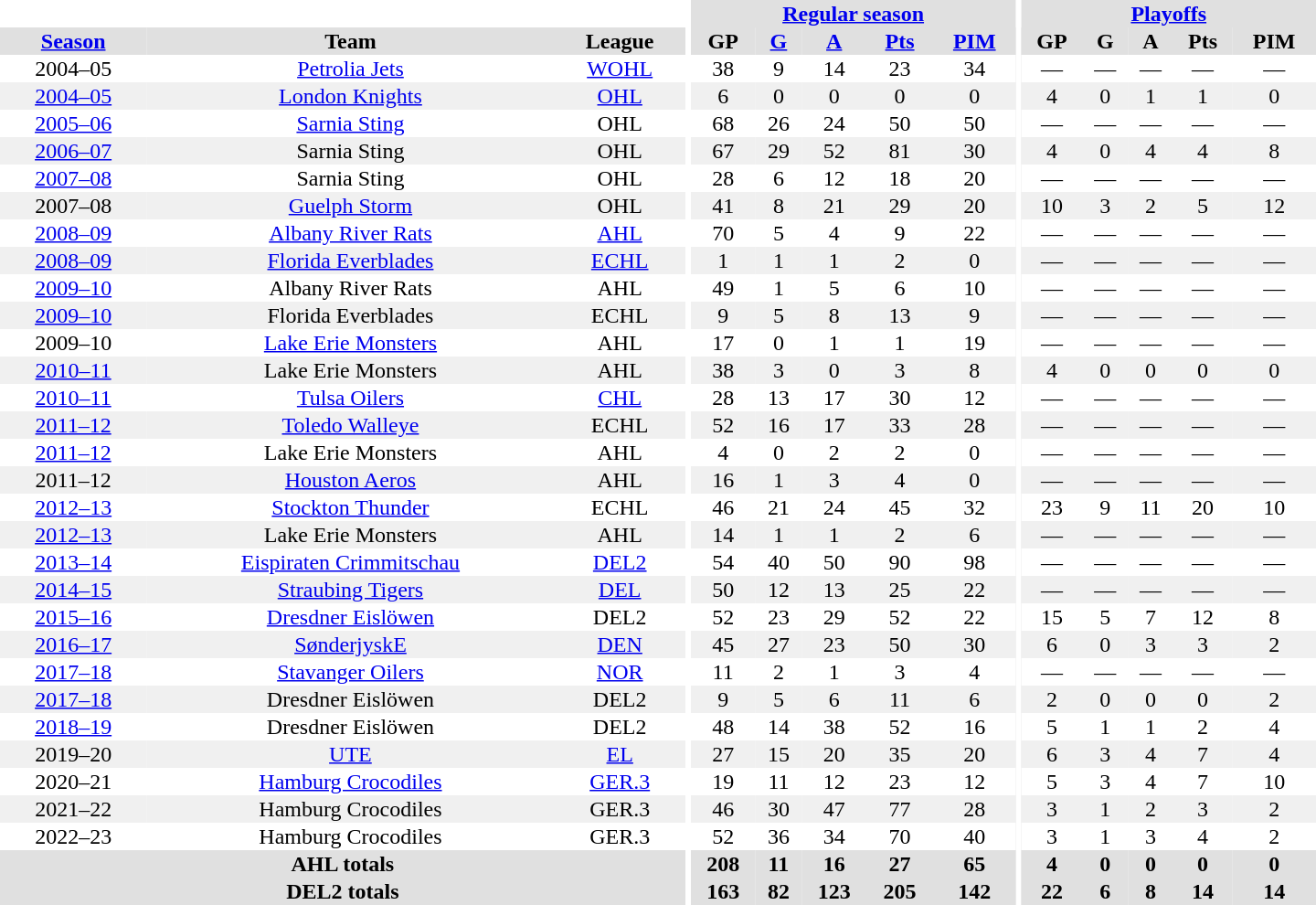<table border="0" cellpadding="1" cellspacing="0" style="text-align:center; width:60em">
<tr bgcolor="#e0e0e0">
<th colspan="3" bgcolor="#ffffff"></th>
<th rowspan="99" bgcolor="#ffffff"></th>
<th colspan="5"><a href='#'>Regular season</a></th>
<th rowspan="99" bgcolor="#ffffff"></th>
<th colspan="5"><a href='#'>Playoffs</a></th>
</tr>
<tr bgcolor="#e0e0e0">
<th><a href='#'>Season</a></th>
<th>Team</th>
<th>League</th>
<th>GP</th>
<th><a href='#'>G</a></th>
<th><a href='#'>A</a></th>
<th><a href='#'>Pts</a></th>
<th><a href='#'>PIM</a></th>
<th>GP</th>
<th>G</th>
<th>A</th>
<th>Pts</th>
<th>PIM</th>
</tr>
<tr>
<td>2004–05</td>
<td><a href='#'>Petrolia Jets</a></td>
<td><a href='#'>WOHL</a></td>
<td>38</td>
<td>9</td>
<td>14</td>
<td>23</td>
<td>34</td>
<td>—</td>
<td>—</td>
<td>—</td>
<td>—</td>
<td>—</td>
</tr>
<tr bgcolor="#f0f0f0">
<td><a href='#'>2004–05</a></td>
<td><a href='#'>London Knights</a></td>
<td><a href='#'>OHL</a></td>
<td>6</td>
<td>0</td>
<td>0</td>
<td>0</td>
<td>0</td>
<td>4</td>
<td>0</td>
<td>1</td>
<td>1</td>
<td>0</td>
</tr>
<tr>
<td><a href='#'>2005–06</a></td>
<td><a href='#'>Sarnia Sting</a></td>
<td>OHL</td>
<td>68</td>
<td>26</td>
<td>24</td>
<td>50</td>
<td>50</td>
<td>—</td>
<td>—</td>
<td>—</td>
<td>—</td>
<td>—</td>
</tr>
<tr bgcolor="#f0f0f0">
<td><a href='#'>2006–07</a></td>
<td>Sarnia Sting</td>
<td>OHL</td>
<td>67</td>
<td>29</td>
<td>52</td>
<td>81</td>
<td>30</td>
<td>4</td>
<td>0</td>
<td>4</td>
<td>4</td>
<td>8</td>
</tr>
<tr>
<td><a href='#'>2007–08</a></td>
<td>Sarnia Sting</td>
<td>OHL</td>
<td>28</td>
<td>6</td>
<td>12</td>
<td>18</td>
<td>20</td>
<td>—</td>
<td>—</td>
<td>—</td>
<td>—</td>
<td>—</td>
</tr>
<tr bgcolor="#f0f0f0">
<td>2007–08</td>
<td><a href='#'>Guelph Storm</a></td>
<td>OHL</td>
<td>41</td>
<td>8</td>
<td>21</td>
<td>29</td>
<td>20</td>
<td>10</td>
<td>3</td>
<td>2</td>
<td>5</td>
<td>12</td>
</tr>
<tr>
<td><a href='#'>2008–09</a></td>
<td><a href='#'>Albany River Rats</a></td>
<td><a href='#'>AHL</a></td>
<td>70</td>
<td>5</td>
<td>4</td>
<td>9</td>
<td>22</td>
<td>—</td>
<td>—</td>
<td>—</td>
<td>—</td>
<td>—</td>
</tr>
<tr bgcolor="#f0f0f0">
<td><a href='#'>2008–09</a></td>
<td><a href='#'>Florida Everblades</a></td>
<td><a href='#'>ECHL</a></td>
<td>1</td>
<td>1</td>
<td>1</td>
<td>2</td>
<td>0</td>
<td>—</td>
<td>—</td>
<td>—</td>
<td>—</td>
<td>—</td>
</tr>
<tr>
<td><a href='#'>2009–10</a></td>
<td>Albany River Rats</td>
<td>AHL</td>
<td>49</td>
<td>1</td>
<td>5</td>
<td>6</td>
<td>10</td>
<td>—</td>
<td>—</td>
<td>—</td>
<td>—</td>
<td>—</td>
</tr>
<tr bgcolor="#f0f0f0">
<td><a href='#'>2009–10</a></td>
<td>Florida Everblades</td>
<td>ECHL</td>
<td>9</td>
<td>5</td>
<td>8</td>
<td>13</td>
<td>9</td>
<td>—</td>
<td>—</td>
<td>—</td>
<td>—</td>
<td>—</td>
</tr>
<tr>
<td>2009–10</td>
<td><a href='#'>Lake Erie Monsters</a></td>
<td>AHL</td>
<td>17</td>
<td>0</td>
<td>1</td>
<td>1</td>
<td>19</td>
<td>—</td>
<td>—</td>
<td>—</td>
<td>—</td>
<td>—</td>
</tr>
<tr bgcolor="#f0f0f0">
<td><a href='#'>2010–11</a></td>
<td>Lake Erie Monsters</td>
<td>AHL</td>
<td>38</td>
<td>3</td>
<td>0</td>
<td>3</td>
<td>8</td>
<td>4</td>
<td>0</td>
<td>0</td>
<td>0</td>
<td>0</td>
</tr>
<tr>
<td><a href='#'>2010–11</a></td>
<td><a href='#'>Tulsa Oilers</a></td>
<td><a href='#'>CHL</a></td>
<td>28</td>
<td>13</td>
<td>17</td>
<td>30</td>
<td>12</td>
<td>—</td>
<td>—</td>
<td>—</td>
<td>—</td>
<td>—</td>
</tr>
<tr bgcolor="#f0f0f0">
<td><a href='#'>2011–12</a></td>
<td><a href='#'>Toledo Walleye</a></td>
<td>ECHL</td>
<td>52</td>
<td>16</td>
<td>17</td>
<td>33</td>
<td>28</td>
<td>—</td>
<td>—</td>
<td>—</td>
<td>—</td>
<td>—</td>
</tr>
<tr>
<td><a href='#'>2011–12</a></td>
<td>Lake Erie Monsters</td>
<td>AHL</td>
<td>4</td>
<td>0</td>
<td>2</td>
<td>2</td>
<td>0</td>
<td>—</td>
<td>—</td>
<td>—</td>
<td>—</td>
<td>—</td>
</tr>
<tr bgcolor="#f0f0f0">
<td>2011–12</td>
<td><a href='#'>Houston Aeros</a></td>
<td>AHL</td>
<td>16</td>
<td>1</td>
<td>3</td>
<td>4</td>
<td>0</td>
<td>—</td>
<td>—</td>
<td>—</td>
<td>—</td>
<td>—</td>
</tr>
<tr>
<td><a href='#'>2012–13</a></td>
<td><a href='#'>Stockton Thunder</a></td>
<td>ECHL</td>
<td>46</td>
<td>21</td>
<td>24</td>
<td>45</td>
<td>32</td>
<td>23</td>
<td>9</td>
<td>11</td>
<td>20</td>
<td>10</td>
</tr>
<tr bgcolor="#f0f0f0">
<td><a href='#'>2012–13</a></td>
<td>Lake Erie Monsters</td>
<td>AHL</td>
<td>14</td>
<td>1</td>
<td>1</td>
<td>2</td>
<td>6</td>
<td>—</td>
<td>—</td>
<td>—</td>
<td>—</td>
<td>—</td>
</tr>
<tr>
<td><a href='#'>2013–14</a></td>
<td><a href='#'>Eispiraten Crimmitschau</a></td>
<td><a href='#'>DEL2</a></td>
<td>54</td>
<td>40</td>
<td>50</td>
<td>90</td>
<td>98</td>
<td>—</td>
<td>—</td>
<td>—</td>
<td>—</td>
<td>—</td>
</tr>
<tr bgcolor="#f0f0f0">
<td><a href='#'>2014–15</a></td>
<td><a href='#'>Straubing Tigers</a></td>
<td><a href='#'>DEL</a></td>
<td>50</td>
<td>12</td>
<td>13</td>
<td>25</td>
<td>22</td>
<td>—</td>
<td>—</td>
<td>—</td>
<td>—</td>
<td>—</td>
</tr>
<tr>
<td><a href='#'>2015–16</a></td>
<td><a href='#'>Dresdner Eislöwen</a></td>
<td>DEL2</td>
<td>52</td>
<td>23</td>
<td>29</td>
<td>52</td>
<td>22</td>
<td>15</td>
<td>5</td>
<td>7</td>
<td>12</td>
<td>8</td>
</tr>
<tr bgcolor="#f0f0f0">
<td><a href='#'>2016–17</a></td>
<td><a href='#'>SønderjyskE</a></td>
<td><a href='#'>DEN</a></td>
<td>45</td>
<td>27</td>
<td>23</td>
<td>50</td>
<td>30</td>
<td>6</td>
<td>0</td>
<td>3</td>
<td>3</td>
<td>2</td>
</tr>
<tr>
<td><a href='#'>2017–18</a></td>
<td><a href='#'>Stavanger Oilers</a></td>
<td><a href='#'>NOR</a></td>
<td>11</td>
<td>2</td>
<td>1</td>
<td>3</td>
<td>4</td>
<td>—</td>
<td>—</td>
<td>—</td>
<td>—</td>
<td>—</td>
</tr>
<tr bgcolor="#f0f0f0">
<td><a href='#'>2017–18</a></td>
<td>Dresdner Eislöwen</td>
<td>DEL2</td>
<td>9</td>
<td>5</td>
<td>6</td>
<td>11</td>
<td>6</td>
<td>2</td>
<td>0</td>
<td>0</td>
<td>0</td>
<td>2</td>
</tr>
<tr>
<td><a href='#'>2018–19</a></td>
<td>Dresdner Eislöwen</td>
<td>DEL2</td>
<td>48</td>
<td>14</td>
<td>38</td>
<td>52</td>
<td>16</td>
<td>5</td>
<td>1</td>
<td>1</td>
<td>2</td>
<td>4</td>
</tr>
<tr bgcolor="#f0f0f0">
<td>2019–20</td>
<td><a href='#'>UTE</a></td>
<td><a href='#'>EL</a></td>
<td>27</td>
<td>15</td>
<td>20</td>
<td>35</td>
<td>20</td>
<td>6</td>
<td>3</td>
<td>4</td>
<td>7</td>
<td>4</td>
</tr>
<tr>
<td>2020–21</td>
<td><a href='#'>Hamburg Crocodiles</a></td>
<td><a href='#'>GER.3</a></td>
<td>19</td>
<td>11</td>
<td>12</td>
<td>23</td>
<td>12</td>
<td>5</td>
<td>3</td>
<td>4</td>
<td>7</td>
<td>10</td>
</tr>
<tr bgcolor="#f0f0f0">
<td>2021–22</td>
<td>Hamburg Crocodiles</td>
<td>GER.3</td>
<td>46</td>
<td>30</td>
<td>47</td>
<td>77</td>
<td>28</td>
<td>3</td>
<td>1</td>
<td>2</td>
<td>3</td>
<td>2</td>
</tr>
<tr>
<td>2022–23</td>
<td>Hamburg Crocodiles</td>
<td>GER.3</td>
<td>52</td>
<td>36</td>
<td>34</td>
<td>70</td>
<td>40</td>
<td>3</td>
<td>1</td>
<td>3</td>
<td>4</td>
<td>2</td>
</tr>
<tr bgcolor="#e0e0e0">
<th colspan="3">AHL totals</th>
<th>208</th>
<th>11</th>
<th>16</th>
<th>27</th>
<th>65</th>
<th>4</th>
<th>0</th>
<th>0</th>
<th>0</th>
<th>0</th>
</tr>
<tr bgcolor="#e0e0e0">
<th colspan="3">DEL2 totals</th>
<th>163</th>
<th>82</th>
<th>123</th>
<th>205</th>
<th>142</th>
<th>22</th>
<th>6</th>
<th>8</th>
<th>14</th>
<th>14</th>
</tr>
</table>
